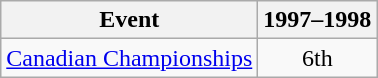<table class="wikitable">
<tr>
<th>Event</th>
<th>1997–1998</th>
</tr>
<tr>
<td><a href='#'>Canadian Championships</a></td>
<td align="center">6th</td>
</tr>
</table>
